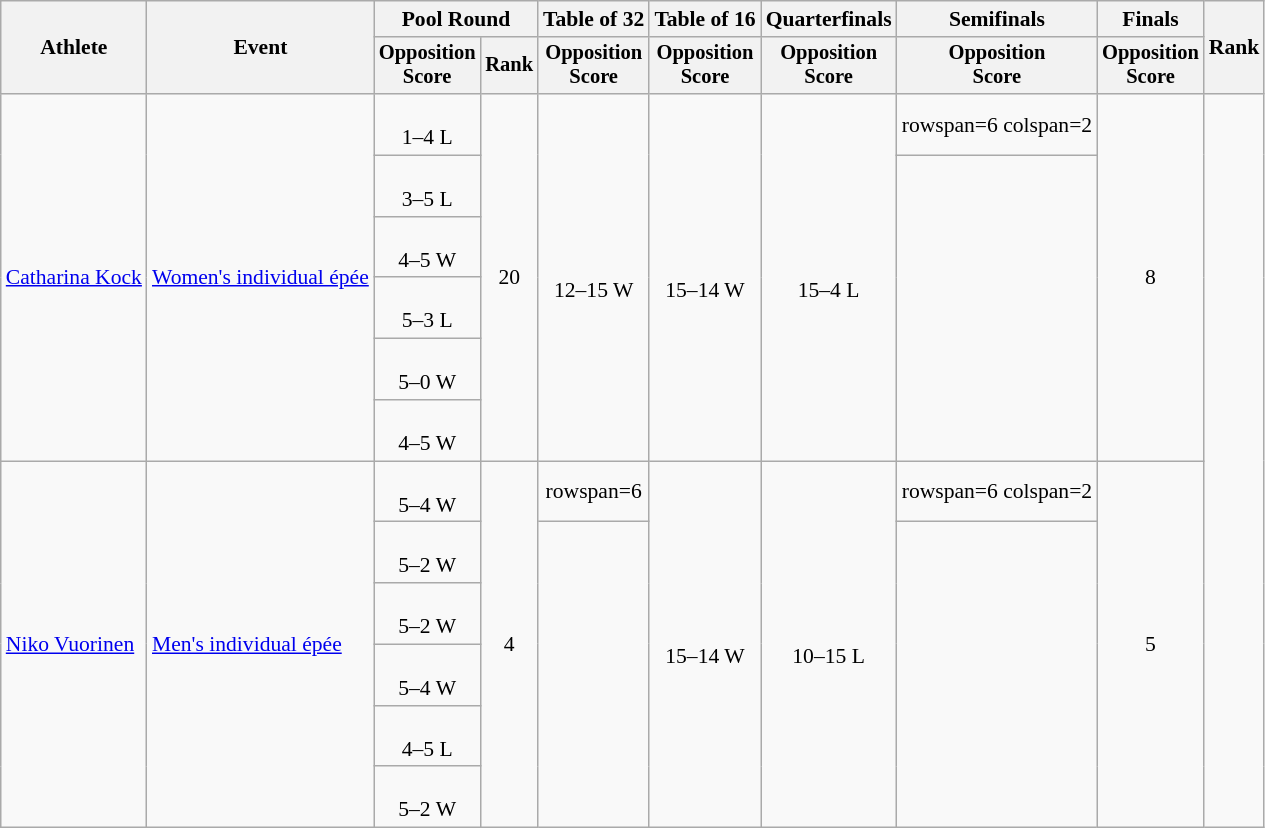<table class="wikitable" style="font-size:90%">
<tr>
<th rowspan="2">Athlete</th>
<th rowspan="2">Event</th>
<th colspan=2>Pool Round</th>
<th>Table of 32</th>
<th>Table of 16</th>
<th>Quarterfinals</th>
<th>Semifinals</th>
<th>Finals</th>
<th rowspan=2>Rank</th>
</tr>
<tr style="font-size:95%">
<th>Opposition <br> Score</th>
<th>Rank</th>
<th>Opposition <br> Score</th>
<th>Opposition <br> Score</th>
<th>Opposition <br> Score</th>
<th>Opposition <br> Score</th>
<th>Opposition <br> Score</th>
</tr>
<tr align=center>
<td align=left rowspan=6><a href='#'>Catharina Kock</a></td>
<td align=left rowspan=6><a href='#'>Women's individual épée</a></td>
<td><br>1–4 L</td>
<td rowspan=6>20 </td>
<td rowspan=6><br>12–15 W</td>
<td rowspan=6><br>15–14 W</td>
<td rowspan=6><br>15–4 L</td>
<td>rowspan=6 colspan=2 </td>
<td rowspan=6>8</td>
</tr>
<tr align=center>
<td><br>3–5 L</td>
</tr>
<tr align=center>
<td><br>4–5 W</td>
</tr>
<tr align=center>
<td><br>5–3 L</td>
</tr>
<tr align=center>
<td><br>5–0 W</td>
</tr>
<tr align=center>
<td><br>4–5 W</td>
</tr>
<tr align=center>
<td align=left rowspan=6><a href='#'>Niko Vuorinen</a></td>
<td align=left rowspan=6><a href='#'>Men's individual épée</a></td>
<td><br>5–4 W</td>
<td rowspan=6>4 </td>
<td>rowspan=6 </td>
<td rowspan=6><br>15–14 W</td>
<td rowspan=6><br>10–15 L</td>
<td>rowspan=6 colspan=2 </td>
<td rowspan=6>5</td>
</tr>
<tr align=center>
<td><br>5–2 W</td>
</tr>
<tr align=center>
<td><br>5–2 W</td>
</tr>
<tr align=center>
<td><br>5–4 W</td>
</tr>
<tr align=center>
<td><br>4–5 L</td>
</tr>
<tr align=center>
<td><br>5–2 W</td>
</tr>
</table>
